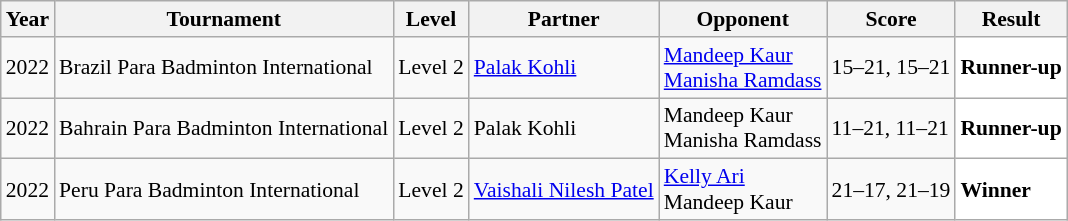<table class="sortable wikitable" style="font-size: 90%;">
<tr>
<th>Year</th>
<th>Tournament</th>
<th>Level</th>
<th>Partner</th>
<th>Opponent</th>
<th>Score</th>
<th>Result</th>
</tr>
<tr>
<td align="center">2022</td>
<td align="left">Brazil Para Badminton International</td>
<td align="left">Level 2</td>
<td> <a href='#'>Palak Kohli</a></td>
<td align="left"> <a href='#'>Mandeep Kaur</a><br> <a href='#'>Manisha Ramdass</a></td>
<td align="left">15–21, 15–21</td>
<td style="text-align:left; background:white"> <strong>Runner-up</strong></td>
</tr>
<tr>
<td align="center">2022</td>
<td align="left">Bahrain Para Badminton International</td>
<td align="left">Level 2</td>
<td> Palak Kohli</td>
<td align="left"> Mandeep Kaur<br> Manisha Ramdass</td>
<td align="left">11–21, 11–21</td>
<td style="text-align:left; background:white"> <strong>Runner-up</strong></td>
</tr>
<tr>
<td align="center">2022</td>
<td align="left">Peru Para Badminton International</td>
<td align="left">Level 2</td>
<td> <a href='#'>Vaishali Nilesh Patel</a></td>
<td align="left"> <a href='#'>Kelly Ari</a><br> Mandeep Kaur</td>
<td align="left">21–17, 21–19</td>
<td style="text-align:left; background:white"> <strong>Winner</strong></td>
</tr>
</table>
